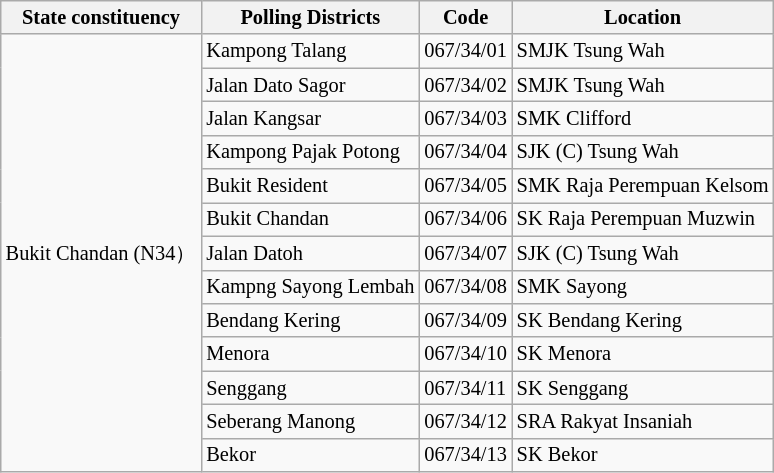<table class="wikitable sortable mw-collapsible" style="white-space:nowrap;font-size:85%">
<tr>
<th>State constituency</th>
<th>Polling Districts</th>
<th>Code</th>
<th>Location</th>
</tr>
<tr>
<td rowspan="13">Bukit Chandan (N34）</td>
<td>Kampong Talang</td>
<td>067/34/01</td>
<td>SMJK Tsung Wah</td>
</tr>
<tr>
<td>Jalan Dato Sagor</td>
<td>067/34/02</td>
<td>SMJK Tsung Wah</td>
</tr>
<tr>
<td>Jalan Kangsar</td>
<td>067/34/03</td>
<td>SMK Clifford</td>
</tr>
<tr>
<td>Kampong Pajak Potong</td>
<td>067/34/04</td>
<td>SJK (C) Tsung Wah</td>
</tr>
<tr>
<td>Bukit Resident</td>
<td>067/34/05</td>
<td>SMK Raja Perempuan Kelsom</td>
</tr>
<tr>
<td>Bukit Chandan</td>
<td>067/34/06</td>
<td>SK Raja Perempuan Muzwin</td>
</tr>
<tr>
<td>Jalan Datoh</td>
<td>067/34/07</td>
<td>SJK (C) Tsung Wah</td>
</tr>
<tr>
<td>Kampng Sayong Lembah</td>
<td>067/34/08</td>
<td>SMK Sayong</td>
</tr>
<tr>
<td>Bendang Kering</td>
<td>067/34/09</td>
<td>SK Bendang Kering</td>
</tr>
<tr>
<td>Menora</td>
<td>067/34/10</td>
<td>SK Menora</td>
</tr>
<tr>
<td>Senggang</td>
<td>067/34/11</td>
<td>SK Senggang</td>
</tr>
<tr>
<td>Seberang Manong</td>
<td>067/34/12</td>
<td>SRA Rakyat Insaniah</td>
</tr>
<tr>
<td>Bekor</td>
<td>067/34/13</td>
<td>SK Bekor</td>
</tr>
</table>
